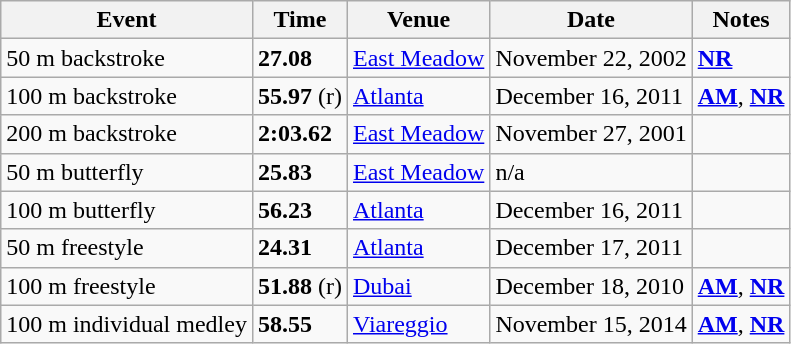<table class="wikitable">
<tr>
<th>Event</th>
<th>Time</th>
<th>Venue</th>
<th>Date</th>
<th>Notes</th>
</tr>
<tr>
<td>50 m backstroke</td>
<td><strong>27.08</strong></td>
<td><a href='#'>East Meadow</a></td>
<td>November 22, 2002</td>
<td><strong><a href='#'>NR</a></strong></td>
</tr>
<tr>
<td>100 m backstroke</td>
<td><strong>55.97</strong> (r)</td>
<td><a href='#'>Atlanta</a></td>
<td>December 16, 2011</td>
<td><strong><a href='#'>AM</a></strong>, <strong><a href='#'>NR</a></strong></td>
</tr>
<tr>
<td>200 m backstroke</td>
<td><strong>2:03.62</strong></td>
<td><a href='#'>East Meadow</a></td>
<td>November 27, 2001</td>
<td></td>
</tr>
<tr>
<td>50 m butterfly</td>
<td><strong>25.83</strong></td>
<td><a href='#'>East Meadow</a></td>
<td>n/a</td>
<td></td>
</tr>
<tr>
<td>100 m butterfly </td>
<td><strong>56.23</strong></td>
<td><a href='#'>Atlanta</a></td>
<td>December 16, 2011</td>
<td></td>
</tr>
<tr>
<td>50 m freestyle</td>
<td><strong>24.31</strong></td>
<td><a href='#'>Atlanta</a></td>
<td>December 17, 2011</td>
<td></td>
</tr>
<tr>
<td>100 m freestyle</td>
<td><strong>51.88</strong> (r)</td>
<td><a href='#'>Dubai</a></td>
<td>December 18, 2010</td>
<td><strong><a href='#'>AM</a></strong>, <strong><a href='#'>NR</a></strong></td>
</tr>
<tr>
<td>100 m individual medley</td>
<td><strong>58.55</strong></td>
<td><a href='#'>Viareggio</a></td>
<td>November 15, 2014</td>
<td><strong><a href='#'>AM</a></strong>, <strong><a href='#'>NR</a></strong></td>
</tr>
</table>
